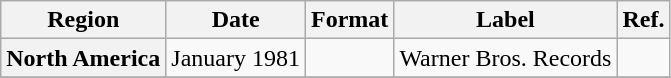<table class="wikitable plainrowheaders">
<tr>
<th scope="col">Region</th>
<th scope="col">Date</th>
<th scope="col">Format</th>
<th scope="col">Label</th>
<th scope="col">Ref.</th>
</tr>
<tr>
<th scope="row">North America</th>
<td>January 1981</td>
<td></td>
<td>Warner Bros. Records</td>
<td></td>
</tr>
<tr>
</tr>
</table>
